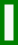<table class="wikitable" style="border: 3px solid green">
<tr>
<td><br></td>
</tr>
</table>
